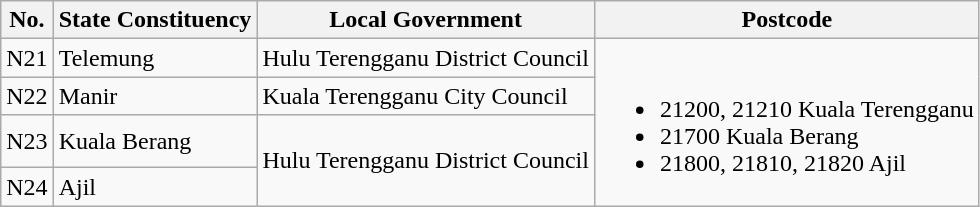<table class="wikitable">
<tr>
<th>No.</th>
<th>State Constituency</th>
<th>Local Government</th>
<th>Postcode</th>
</tr>
<tr>
<td>N21</td>
<td>Telemung</td>
<td>Hulu Terengganu District Council</td>
<td rowspan="4"><br><ul><li>21200, 21210 Kuala Terengganu</li><li>21700 Kuala Berang</li><li>21800, 21810, 21820 Ajil</li></ul></td>
</tr>
<tr>
<td>N22</td>
<td>Manir</td>
<td>Kuala Terengganu City Council</td>
</tr>
<tr>
<td>N23</td>
<td>Kuala Berang</td>
<td rowspan="2">Hulu Terengganu District Council</td>
</tr>
<tr>
<td>N24</td>
<td>Ajil</td>
</tr>
</table>
